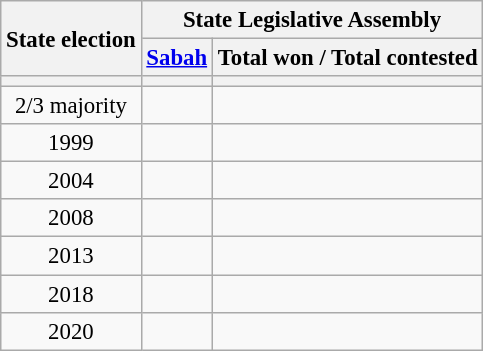<table class="wikitable sortable" style="text-align:center; font-size:95%">
<tr>
<th rowspan="2">State election</th>
<th colspan="2">State Legislative Assembly</th>
</tr>
<tr>
<th><a href='#'>Sabah</a></th>
<th>Total won / Total contested</th>
</tr>
<tr>
<th></th>
<th></th>
<th></th>
</tr>
<tr>
<td>2/3 majority</td>
<td></td>
<td></td>
</tr>
<tr>
<td>1999</td>
<td></td>
<td></td>
</tr>
<tr>
<td>2004</td>
<td></td>
<td></td>
</tr>
<tr>
<td>2008</td>
<td></td>
<td></td>
</tr>
<tr>
<td>2013</td>
<td></td>
<td></td>
</tr>
<tr>
<td>2018</td>
<td></td>
<td></td>
</tr>
<tr>
<td>2020</td>
<td></td>
<td></td>
</tr>
</table>
